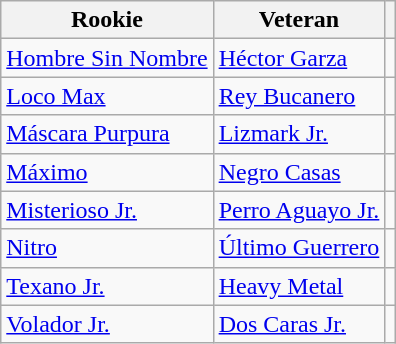<table class="wikitable">
<tr>
<th>Rookie</th>
<th>Veteran</th>
<th></th>
</tr>
<tr>
<td><a href='#'>Hombre Sin Nombre</a></td>
<td><a href='#'>Héctor Garza</a></td>
<td></td>
</tr>
<tr>
<td><a href='#'>Loco Max</a></td>
<td><a href='#'>Rey Bucanero</a></td>
<td></td>
</tr>
<tr>
<td><a href='#'>Máscara Purpura</a></td>
<td><a href='#'>Lizmark Jr.</a></td>
<td></td>
</tr>
<tr>
<td><a href='#'>Máximo</a></td>
<td><a href='#'>Negro Casas</a></td>
<td></td>
</tr>
<tr>
<td><a href='#'>Misterioso Jr.</a></td>
<td><a href='#'>Perro Aguayo Jr.</a></td>
<td></td>
</tr>
<tr>
<td><a href='#'>Nitro</a></td>
<td><a href='#'>Último Guerrero</a></td>
<td></td>
</tr>
<tr>
<td><a href='#'>Texano Jr.</a></td>
<td><a href='#'>Heavy Metal</a></td>
<td></td>
</tr>
<tr>
<td><a href='#'>Volador Jr.</a></td>
<td><a href='#'>Dos Caras Jr.</a></td>
<td></td>
</tr>
</table>
